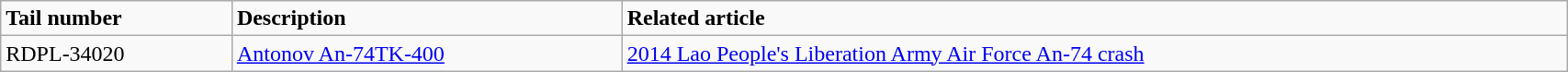<table class="wikitable" width="90%">
<tr>
<td><strong>Tail number</strong></td>
<td><strong>Description</strong></td>
<td><strong>Related article</strong></td>
</tr>
<tr>
<td>RDPL-34020</td>
<td><a href='#'>Antonov An-74TK-400</a></td>
<td><a href='#'>2014 Lao People's Liberation Army Air Force An-74 crash</a></td>
</tr>
</table>
